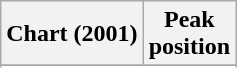<table class="wikitable plainrowheaders sortable">
<tr>
<th scope="col">Chart (2001)</th>
<th scope="col">Peak<br>position</th>
</tr>
<tr>
</tr>
<tr>
</tr>
<tr>
</tr>
</table>
